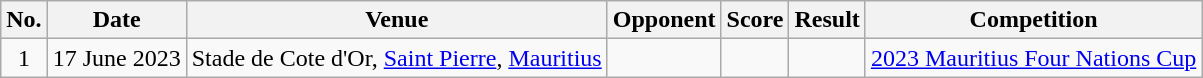<table class="wikitable plainrowheaders sortable">
<tr>
<th scope="col">No.</th>
<th scope="col">Date</th>
<th scope="col">Venue</th>
<th scope="col">Opponent</th>
<th scope="col">Score</th>
<th scope="col">Result</th>
<th scope="col">Competition</th>
</tr>
<tr>
<td align="center">1</td>
<td>17 June 2023</td>
<td>Stade de Cote d'Or, <a href='#'>Saint Pierre</a>, <a href='#'>Mauritius</a></td>
<td></td>
<td align="center"></td>
<td align="center"></td>
<td><a href='#'>2023 Mauritius Four Nations Cup</a></td>
</tr>
</table>
